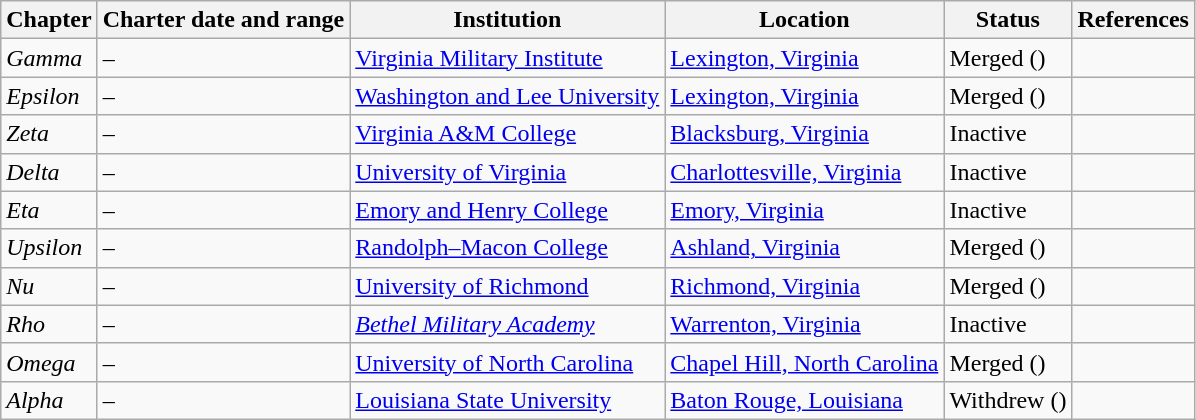<table class="wikitable sortable">
<tr>
<th>Chapter</th>
<th>Charter date and range</th>
<th>Institution</th>
<th>Location</th>
<th>Status</th>
<th>References</th>
</tr>
<tr>
<td><em>Gamma</em></td>
<td> – </td>
<td><a href='#'>Virginia Military Institute</a></td>
<td><a href='#'>Lexington, Virginia</a></td>
<td>Merged (<strong></strong>)</td>
<td></td>
</tr>
<tr>
<td><em>Epsilon</em></td>
<td>–</td>
<td><a href='#'>Washington and Lee University</a></td>
<td><a href='#'>Lexington, Virginia</a></td>
<td>Merged (<strong></strong>)</td>
<td></td>
</tr>
<tr>
<td><em>Zeta</em></td>
<td>–</td>
<td><a href='#'>Virginia A&M College</a></td>
<td><a href='#'>Blacksburg, Virginia</a></td>
<td>Inactive</td>
<td></td>
</tr>
<tr>
<td><em>Delta</em></td>
<td>–</td>
<td><a href='#'>University of Virginia</a></td>
<td><a href='#'>Charlottesville, Virginia</a></td>
<td>Inactive</td>
<td></td>
</tr>
<tr>
<td><em>Eta</em></td>
<td>–</td>
<td><a href='#'>Emory and Henry College</a></td>
<td><a href='#'>Emory, Virginia</a></td>
<td>Inactive</td>
<td></td>
</tr>
<tr>
<td><em>Upsilon</em></td>
<td>–</td>
<td><a href='#'>Randolph–Macon College</a></td>
<td><a href='#'>Ashland, Virginia</a></td>
<td>Merged (<strong></strong>)</td>
<td></td>
</tr>
<tr>
<td><em>Nu</em></td>
<td>–</td>
<td><a href='#'>University of Richmond</a></td>
<td><a href='#'>Richmond, Virginia</a></td>
<td>Merged (<strong></strong>)</td>
<td></td>
</tr>
<tr>
<td><em>Rho</em></td>
<td>–</td>
<td><em><a href='#'>Bethel Military Academy</a></em></td>
<td><a href='#'>Warrenton, Virginia</a></td>
<td>Inactive</td>
<td></td>
</tr>
<tr>
<td><em>Omega</em></td>
<td>–</td>
<td><a href='#'>University of North Carolina</a></td>
<td><a href='#'>Chapel Hill, North Carolina</a></td>
<td>Merged (<strong></strong>)</td>
<td></td>
</tr>
<tr>
<td><em>Alpha</em></td>
<td>–</td>
<td><a href='#'>Louisiana State University</a></td>
<td><a href='#'>Baton Rouge, Louisiana</a></td>
<td>Withdrew (<strong></strong>)</td>
<td></td>
</tr>
</table>
